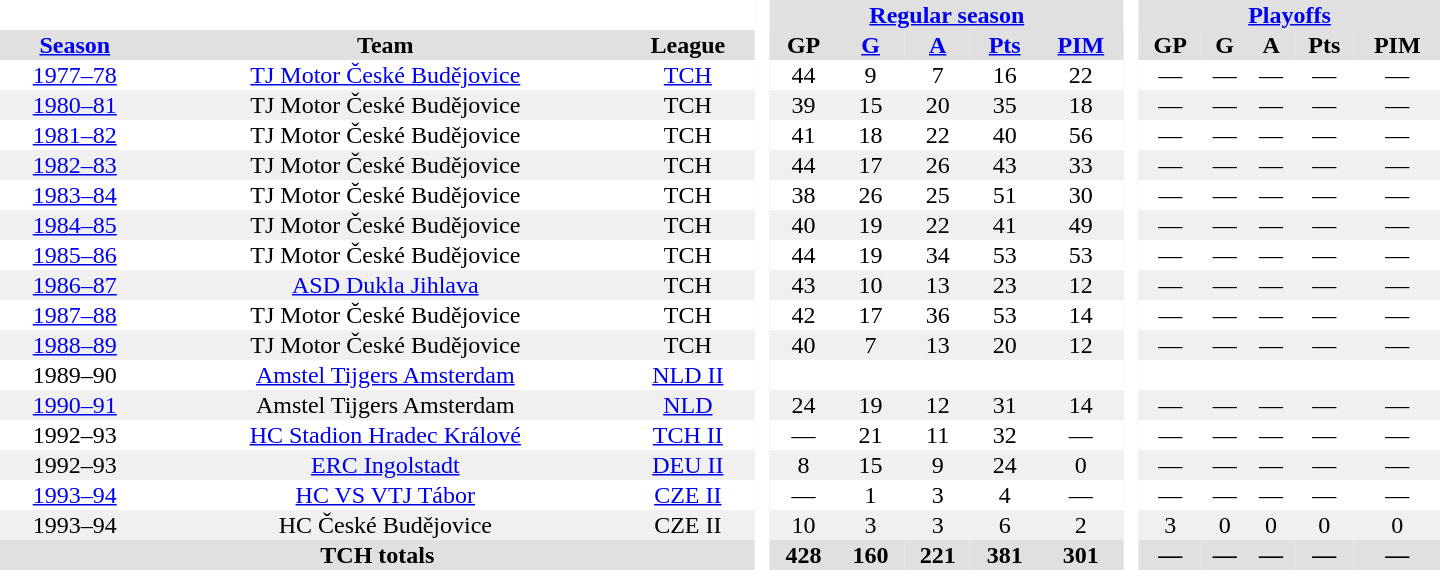<table border="0" cellpadding="1" cellspacing="0" style="text-align:center; width:60em">
<tr bgcolor="#e0e0e0">
<th colspan="3" bgcolor="#ffffff"> </th>
<th rowspan="99" bgcolor="#ffffff"> </th>
<th colspan="5"><a href='#'>Regular season</a></th>
<th rowspan="99" bgcolor="#ffffff"> </th>
<th colspan="5"><a href='#'>Playoffs</a></th>
</tr>
<tr bgcolor="#e0e0e0">
<th><a href='#'>Season</a></th>
<th>Team</th>
<th>League</th>
<th>GP</th>
<th><a href='#'>G</a></th>
<th><a href='#'>A</a></th>
<th><a href='#'>Pts</a></th>
<th><a href='#'>PIM</a></th>
<th>GP</th>
<th>G</th>
<th>A</th>
<th>Pts</th>
<th>PIM</th>
</tr>
<tr>
<td><a href='#'>1977–78</a></td>
<td><a href='#'>TJ Motor České Budějovice</a></td>
<td><a href='#'>TCH</a></td>
<td>44</td>
<td>9</td>
<td>7</td>
<td>16</td>
<td>22</td>
<td>—</td>
<td>—</td>
<td>—</td>
<td>—</td>
<td>—</td>
</tr>
<tr bgcolor="#f0f0f0">
<td><a href='#'>1980–81</a></td>
<td>TJ Motor České Budějovice</td>
<td>TCH</td>
<td>39</td>
<td>15</td>
<td>20</td>
<td>35</td>
<td>18</td>
<td>—</td>
<td>—</td>
<td>—</td>
<td>—</td>
<td>—</td>
</tr>
<tr>
<td><a href='#'>1981–82</a></td>
<td>TJ Motor České Budějovice</td>
<td>TCH</td>
<td>41</td>
<td>18</td>
<td>22</td>
<td>40</td>
<td>56</td>
<td>—</td>
<td>—</td>
<td>—</td>
<td>—</td>
<td>—</td>
</tr>
<tr bgcolor="#f0f0f0">
<td><a href='#'>1982–83</a></td>
<td>TJ Motor České Budějovice</td>
<td>TCH</td>
<td>44</td>
<td>17</td>
<td>26</td>
<td>43</td>
<td>33</td>
<td>—</td>
<td>—</td>
<td>—</td>
<td>—</td>
<td>—</td>
</tr>
<tr>
<td><a href='#'>1983–84</a></td>
<td>TJ Motor České Budějovice</td>
<td>TCH</td>
<td>38</td>
<td>26</td>
<td>25</td>
<td>51</td>
<td>30</td>
<td>—</td>
<td>—</td>
<td>—</td>
<td>—</td>
<td>—</td>
</tr>
<tr bgcolor="#f0f0f0">
<td><a href='#'>1984–85</a></td>
<td>TJ Motor České Budějovice</td>
<td>TCH</td>
<td>40</td>
<td>19</td>
<td>22</td>
<td>41</td>
<td>49</td>
<td>—</td>
<td>—</td>
<td>—</td>
<td>—</td>
<td>—</td>
</tr>
<tr>
<td><a href='#'>1985–86</a></td>
<td>TJ Motor České Budějovice</td>
<td>TCH</td>
<td>44</td>
<td>19</td>
<td>34</td>
<td>53</td>
<td>53</td>
<td>—</td>
<td>—</td>
<td>—</td>
<td>—</td>
<td>—</td>
</tr>
<tr bgcolor="#f0f0f0">
<td><a href='#'>1986–87</a></td>
<td><a href='#'>ASD Dukla Jihlava</a></td>
<td>TCH</td>
<td>43</td>
<td>10</td>
<td>13</td>
<td>23</td>
<td>12</td>
<td>—</td>
<td>—</td>
<td>—</td>
<td>—</td>
<td>—</td>
</tr>
<tr>
<td><a href='#'>1987–88</a></td>
<td>TJ Motor České Budějovice</td>
<td>TCH</td>
<td>42</td>
<td>17</td>
<td>36</td>
<td>53</td>
<td>14</td>
<td>—</td>
<td>—</td>
<td>—</td>
<td>—</td>
<td>—</td>
</tr>
<tr bgcolor="#f0f0f0">
<td><a href='#'>1988–89</a></td>
<td>TJ Motor České Budějovice</td>
<td>TCH</td>
<td>40</td>
<td>7</td>
<td>13</td>
<td>20</td>
<td>12</td>
<td>—</td>
<td>—</td>
<td>—</td>
<td>—</td>
<td>—</td>
</tr>
<tr>
<td>1989–90</td>
<td><a href='#'>Amstel Tijgers Amsterdam</a></td>
<td><a href='#'>NLD II</a></td>
<td></td>
<td></td>
<td></td>
<td></td>
<td></td>
<td></td>
<td></td>
<td></td>
<td></td>
<td></td>
</tr>
<tr bgcolor="#f0f0f0">
<td><a href='#'>1990–91</a></td>
<td>Amstel Tijgers Amsterdam</td>
<td><a href='#'>NLD</a></td>
<td>24</td>
<td>19</td>
<td>12</td>
<td>31</td>
<td>14</td>
<td>—</td>
<td>—</td>
<td>—</td>
<td>—</td>
<td>—</td>
</tr>
<tr>
<td>1992–93</td>
<td><a href='#'>HC Stadion Hradec Králové</a></td>
<td><a href='#'>TCH II</a></td>
<td>—</td>
<td>21</td>
<td>11</td>
<td>32</td>
<td>—</td>
<td>—</td>
<td>—</td>
<td>—</td>
<td>—</td>
<td>—</td>
</tr>
<tr bgcolor="#f0f0f0">
<td>1992–93</td>
<td><a href='#'>ERC Ingolstadt</a></td>
<td><a href='#'>DEU II</a></td>
<td>8</td>
<td>15</td>
<td>9</td>
<td>24</td>
<td>0</td>
<td>—</td>
<td>—</td>
<td>—</td>
<td>—</td>
<td>—</td>
</tr>
<tr>
<td><a href='#'>1993–94</a></td>
<td><a href='#'>HC VS VTJ Tábor</a></td>
<td><a href='#'>CZE II</a></td>
<td>—</td>
<td>1</td>
<td>3</td>
<td>4</td>
<td>—</td>
<td>—</td>
<td>—</td>
<td>—</td>
<td>—</td>
<td>—</td>
</tr>
<tr bgcolor="#f0f0f0">
<td>1993–94</td>
<td>HC České Budějovice</td>
<td>CZE II</td>
<td>10</td>
<td>3</td>
<td>3</td>
<td>6</td>
<td>2</td>
<td>3</td>
<td>0</td>
<td>0</td>
<td>0</td>
<td>0</td>
</tr>
<tr bgcolor="#e0e0e0">
<th colspan="3">TCH totals</th>
<th>428</th>
<th>160</th>
<th>221</th>
<th>381</th>
<th>301</th>
<th>—</th>
<th>—</th>
<th>—</th>
<th>—</th>
<th>—</th>
</tr>
</table>
